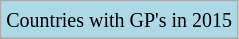<table class="wikitable" align="center">
<tr>
<td style="background:lightblue;"><small>Countries with GP's in 2015</small></td>
</tr>
</table>
